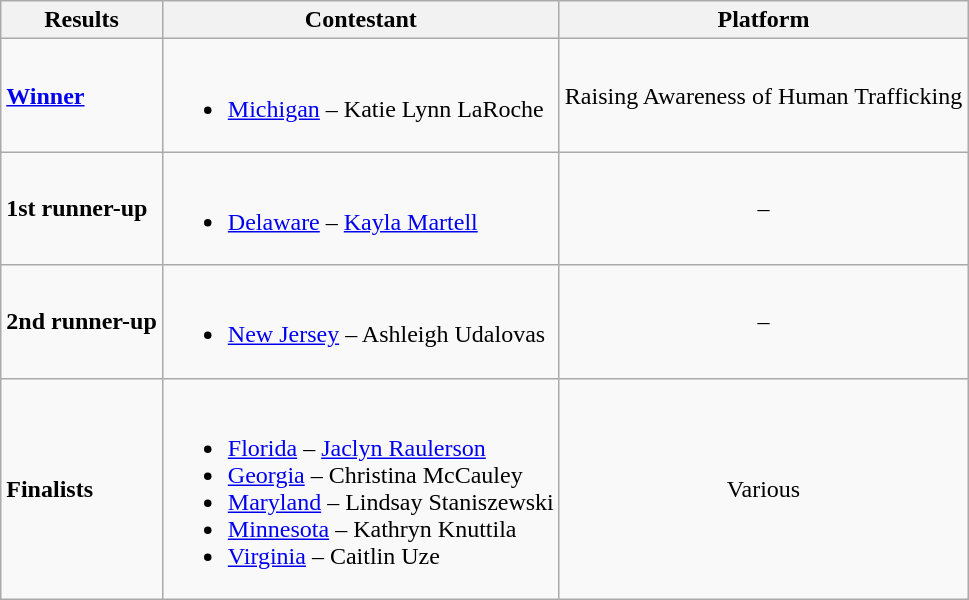<table class="wikitable">
<tr>
<th>Results</th>
<th>Contestant</th>
<th>Platform</th>
</tr>
<tr>
<td><strong><a href='#'>Winner</a></strong></td>
<td><br><ul><li> <a href='#'>Michigan</a> – Katie Lynn LaRoche</li></ul></td>
<td>Raising Awareness of Human Trafficking</td>
</tr>
<tr>
<td><strong>1st runner-up</strong></td>
<td><br><ul><li> <a href='#'>Delaware</a> – <a href='#'>Kayla Martell</a></li></ul></td>
<td style="text-align:center;">–</td>
</tr>
<tr>
<td><strong>2nd runner-up</strong></td>
<td><br><ul><li> <a href='#'>New Jersey</a> – Ashleigh Udalovas</li></ul></td>
<td style="text-align:center;">–</td>
</tr>
<tr>
<td><strong>Finalists</strong></td>
<td><br><ul><li> <a href='#'>Florida</a> – <a href='#'>Jaclyn Raulerson</a></li><li> <a href='#'>Georgia</a> – Christina McCauley</li><li> <a href='#'>Maryland</a> – Lindsay Staniszewski</li><li> <a href='#'>Minnesota</a> – Kathryn Knuttila</li><li> <a href='#'>Virginia</a> – Caitlin Uze</li></ul></td>
<td style="text-align:center;">Various</td>
</tr>
</table>
